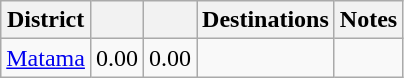<table class="wikitable">
<tr>
<th scope="col">District</th>
<th scope="col"></th>
<th scope="col"></th>
<th scope="col">Destinations</th>
<th scope="col">Notes</th>
</tr>
<tr>
<td><a href='#'>Matama</a></td>
<td>0.00</td>
<td>0.00</td>
<td></td>
<td></td>
</tr>
</table>
